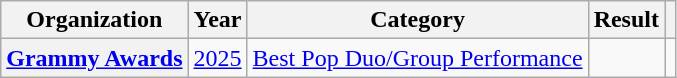<table class="wikitable sortable plainrowheaders" style="border:none; margin:0;">
<tr>
<th scope="col">Organization</th>
<th scope="col">Year</th>
<th scope="col">Category</th>
<th scope="col">Result</th>
<th scope="col" class="unsortable"></th>
</tr>
<tr>
<th scope="row"><a href='#'>Grammy Awards</a></th>
<td><a href='#'>2025</a></td>
<td><a href='#'>Best Pop Duo/Group Performance</a></td>
<td></td>
<td style="text-align:center"></td>
</tr>
</table>
